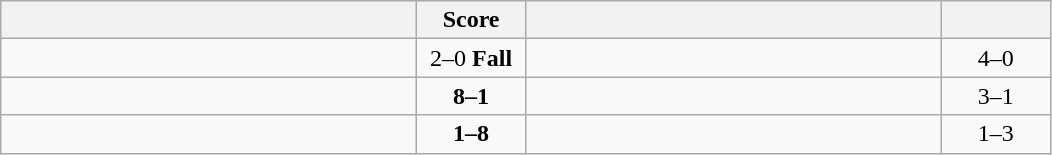<table class="wikitable" style="text-align: center; ">
<tr>
<th align="right" width="270"></th>
<th width="65">Score</th>
<th align="left" width="270"></th>
<th width="65"></th>
</tr>
<tr>
<td align="left"><strong></strong></td>
<td>2–0 <strong>Fall</strong></td>
<td align="left"></td>
<td>4–0 <strong></strong></td>
</tr>
<tr>
<td align="left"><strong></strong></td>
<td><strong>8–1</strong></td>
<td align="left"></td>
<td>3–1 <strong></strong></td>
</tr>
<tr>
<td align="left"></td>
<td><strong>1–8</strong></td>
<td align="left"><strong></strong></td>
<td>1–3 <strong></strong></td>
</tr>
</table>
